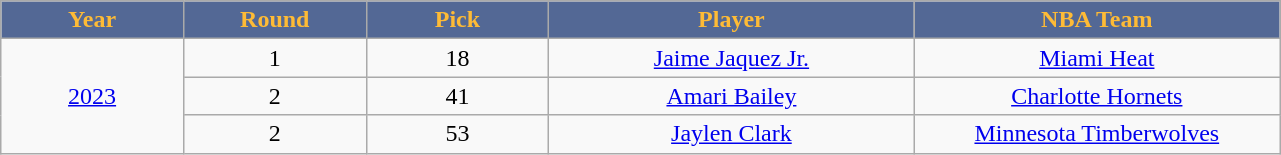<table class="wikitable sortable sortable">
<tr>
<th style="background:#536895; color:#febb36; width:10%;">Year</th>
<th style="background:#536895; color:#febb36; width:10%;">Round</th>
<th style="background:#536895; color:#febb36; width:10%;">Pick</th>
<th style="background:#536895; color:#febb36; width:20%;">Player</th>
<th style="background:#536895; color:#febb36; width:20%;">NBA Team</th>
</tr>
<tr style="text-align: center">
<td rowspan=3><a href='#'>2023</a></td>
<td>1</td>
<td>18</td>
<td><a href='#'>Jaime Jaquez Jr.</a></td>
<td><a href='#'>Miami Heat</a></td>
</tr>
<tr style="text-align: center">
<td>2</td>
<td>41</td>
<td><a href='#'>Amari Bailey</a></td>
<td><a href='#'>Charlotte Hornets</a></td>
</tr>
<tr style="text-align: center">
<td>2</td>
<td>53</td>
<td><a href='#'>Jaylen Clark</a></td>
<td><a href='#'>Minnesota Timberwolves</a></td>
</tr>
</table>
